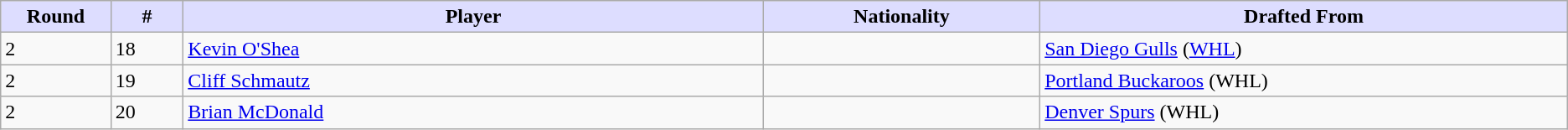<table class="wikitable">
<tr>
<th style="background:#ddf; width:4.0%;">Round</th>
<th style="background:#ddf; width:2.75%;">#</th>
<th style="background:#ddf; width:22.0%;">Player</th>
<th style="background:#ddf; width:10.5%;">Nationality</th>
<th style="background:#ddf; width:20.0%;">Drafted From</th>
</tr>
<tr>
<td>2</td>
<td>18</td>
<td><a href='#'>Kevin O'Shea</a></td>
<td></td>
<td><a href='#'>San Diego Gulls</a> (<a href='#'>WHL</a>)</td>
</tr>
<tr>
<td>2</td>
<td>19</td>
<td><a href='#'>Cliff Schmautz</a></td>
<td></td>
<td><a href='#'>Portland Buckaroos</a> (WHL)</td>
</tr>
<tr>
<td>2</td>
<td>20</td>
<td><a href='#'>Brian McDonald</a></td>
<td></td>
<td><a href='#'>Denver Spurs</a> (WHL)</td>
</tr>
</table>
